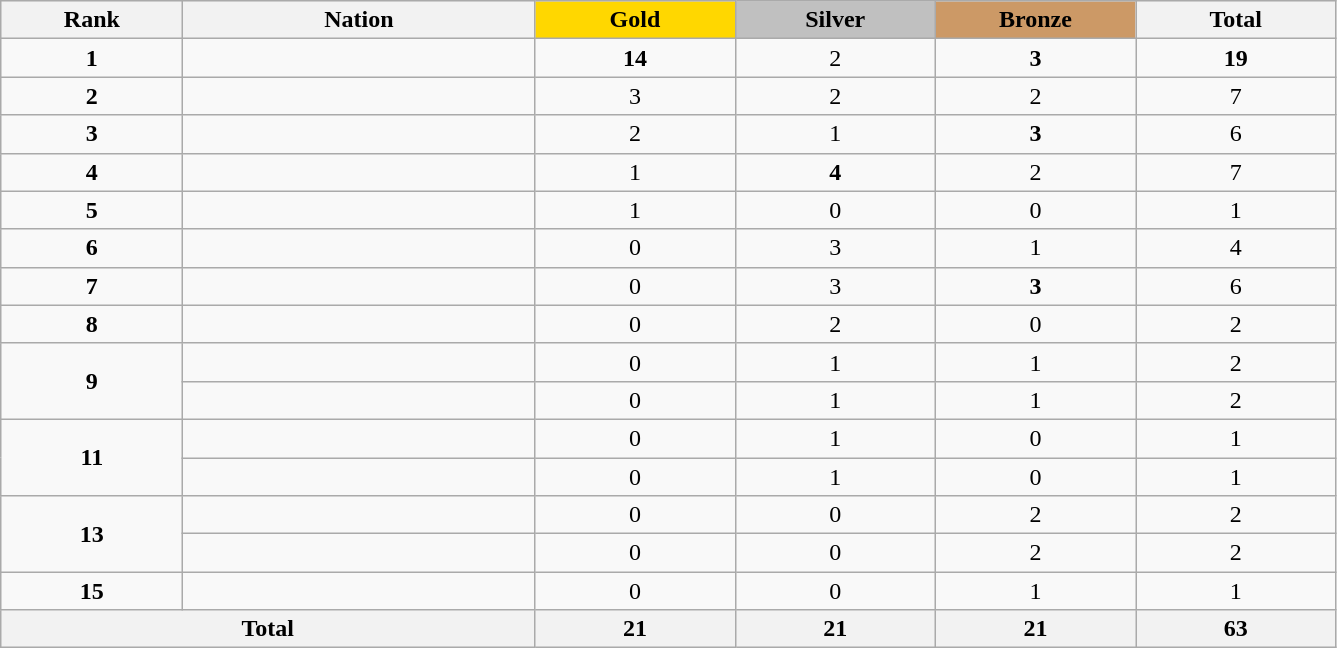<table class="wikitable collapsible autocollapse plainrowheaders" width=70.5% style="text-align:center;">
<tr style="background-color:#EDEDED;">
<th width=100px class="hintergrundfarbe5">Rank</th>
<th width=200px class="hintergrundfarbe6">Nation</th>
<th style="background:    gold; width:15%">Gold</th>
<th style="background:  silver; width:15%">Silver</th>
<th style="background: #CC9966; width:15%">Bronze</th>
<th class="hintergrundfarbe6" style="width:15%">Total</th>
</tr>
<tr>
<td><strong>1</strong></td>
<td align=left></td>
<td><strong>14</strong></td>
<td>2</td>
<td><strong>3</strong></td>
<td><strong>19</strong></td>
</tr>
<tr>
<td><strong>2</strong></td>
<td align=left></td>
<td>3</td>
<td>2</td>
<td>2</td>
<td>7</td>
</tr>
<tr>
<td><strong>3</strong></td>
<td align=left></td>
<td>2</td>
<td>1</td>
<td><strong>3</strong></td>
<td>6</td>
</tr>
<tr>
<td><strong>4</strong></td>
<td align=left></td>
<td>1</td>
<td><strong>4</strong></td>
<td>2</td>
<td>7</td>
</tr>
<tr>
<td><strong>5</strong></td>
<td align=left></td>
<td>1</td>
<td>0</td>
<td>0</td>
<td>1</td>
</tr>
<tr>
<td><strong>6</strong></td>
<td align=left><em></em></td>
<td>0</td>
<td>3</td>
<td>1</td>
<td>4</td>
</tr>
<tr>
<td><strong>7</strong></td>
<td align=left></td>
<td>0</td>
<td>3</td>
<td><strong>3</strong></td>
<td>6</td>
</tr>
<tr>
<td><strong>8</strong></td>
<td align=left><em></em></td>
<td>0</td>
<td>2</td>
<td>0</td>
<td>2</td>
</tr>
<tr>
<td rowspan=2><strong>9</strong></td>
<td align=left></td>
<td>0</td>
<td>1</td>
<td>1</td>
<td>2</td>
</tr>
<tr>
<td align=left></td>
<td>0</td>
<td>1</td>
<td>1</td>
<td>2</td>
</tr>
<tr>
<td rowspan=2><strong>11</strong></td>
<td align=left></td>
<td>0</td>
<td>1</td>
<td>0</td>
<td>1</td>
</tr>
<tr>
<td align=left></td>
<td>0</td>
<td>1</td>
<td>0</td>
<td>1</td>
</tr>
<tr>
<td rowspan=2><strong>13</strong></td>
<td align=left><em></em></td>
<td>0</td>
<td>0</td>
<td>2</td>
<td>2</td>
</tr>
<tr>
<td align=left></td>
<td>0</td>
<td>0</td>
<td>2</td>
<td>2</td>
</tr>
<tr>
<td><strong>15</strong></td>
<td align=left></td>
<td>0</td>
<td>0</td>
<td>1</td>
<td>1</td>
</tr>
<tr>
<th colspan=2>Total</th>
<th>21</th>
<th>21</th>
<th>21</th>
<th>63</th>
</tr>
</table>
